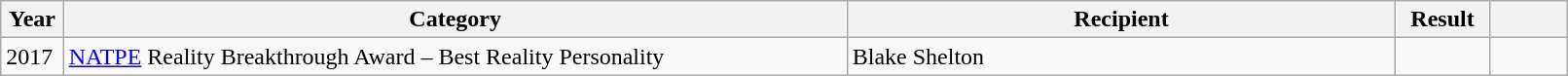<table class="wikitable plainrowheaders" style="width:85%;">
<tr>
<th scope="col" style="width:4%;">Year</th>
<th scope="col" style="width:50%;">Category</th>
<th scope="col" style="width:35%;">Recipient</th>
<th scope="col" style="width:6%;">Result</th>
<th scope="col" style="width:6%;"></th>
</tr>
<tr>
<td>2017</td>
<td><a href='#'>NATPE</a> Reality Breakthrough Award – Best Reality Personality</td>
<td>Blake Shelton</td>
<td></td>
<td></td>
</tr>
</table>
